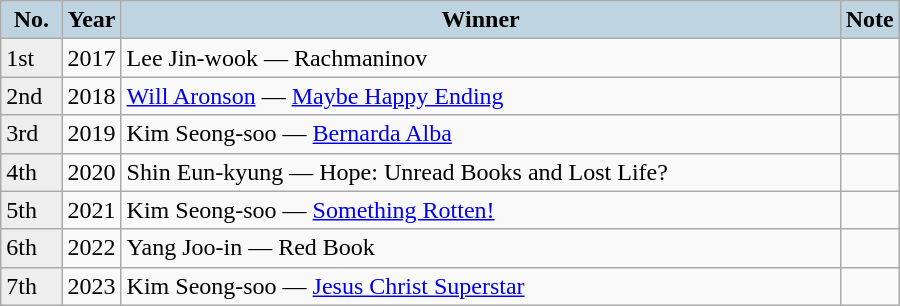<table class="wikitable" style="width:600px">
<tr>
<th style="background:#BED5E1;">No.</th>
<th style="background:#BED5E1;" width=30>Year</th>
<th style="background:#BED5E1;">Winner</th>
<th style="background:#BED5E1;" width=30>Note</th>
</tr>
<tr>
<td style="background:#eeeeee">1st</td>
<td>2017</td>
<td>Lee Jin-wook — Rachmaninov</td>
<td></td>
</tr>
<tr>
<td style="background:#eeeeee">2nd</td>
<td>2018</td>
<td><a href='#'>Will Aronson</a> — <a href='#'>Maybe Happy Ending</a></td>
<td></td>
</tr>
<tr>
<td style="background:#eeeeee">3rd</td>
<td>2019</td>
<td>Kim Seong-soo — <a href='#'>Bernarda Alba</a></td>
<td></td>
</tr>
<tr>
<td style="background:#eeeeee">4th</td>
<td>2020</td>
<td>Shin Eun-kyung —  Hope: Unread Books and Lost Life?</td>
<td></td>
</tr>
<tr>
<td style="background:#eeeeee">5th</td>
<td>2021</td>
<td>Kim Seong-soo — <a href='#'>Something Rotten!</a></td>
<td></td>
</tr>
<tr>
<td style="background:#eeeeee">6th</td>
<td>2022</td>
<td>Yang Joo-in — Red Book</td>
<td></td>
</tr>
<tr>
<td style="background:#eeeeee">7th</td>
<td>2023</td>
<td>Kim Seong-soo — <a href='#'>Jesus Christ Superstar</a></td>
<td></td>
</tr>
</table>
